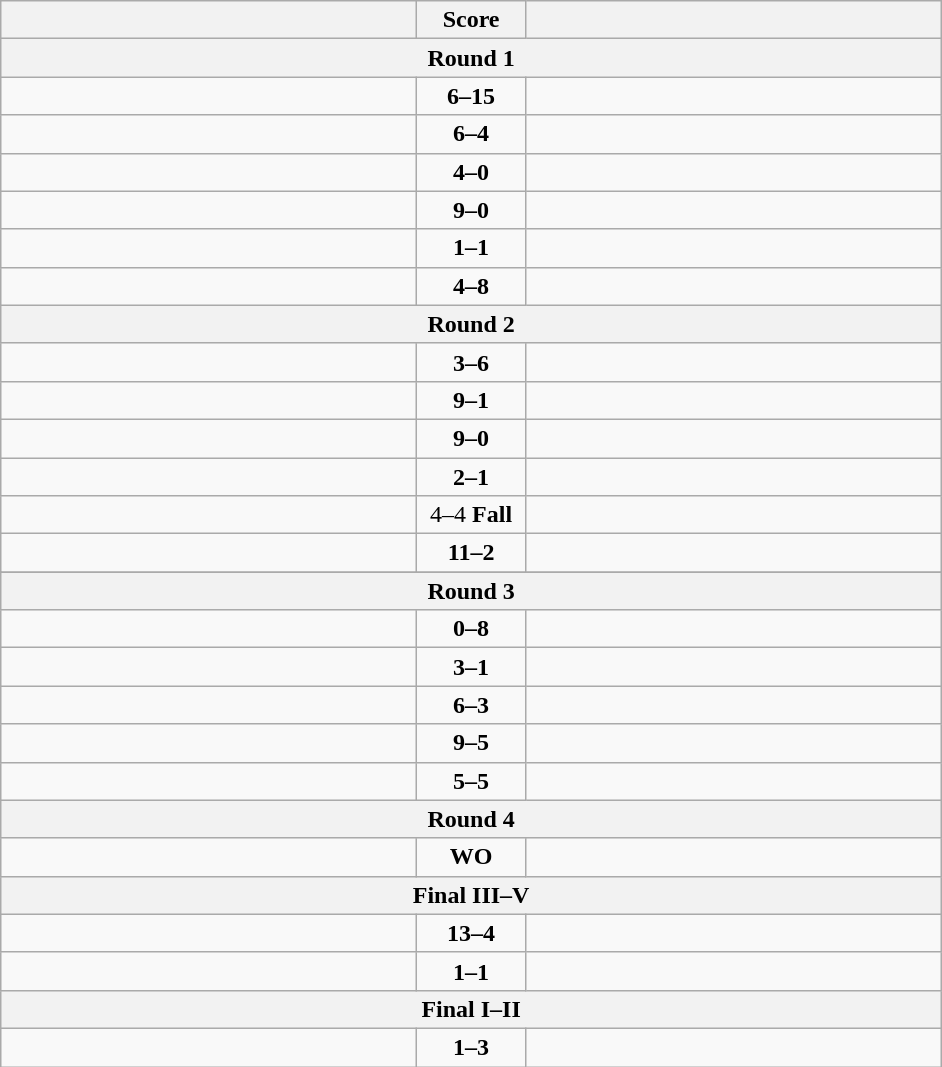<table class="wikitable" style="text-align: left;">
<tr>
<th align="right" width="270"></th>
<th width="65">Score</th>
<th align="left" width="270"></th>
</tr>
<tr>
<th colspan="3">Round 1</th>
</tr>
<tr>
<td></td>
<td align=center><strong>6–15</strong></td>
<td><strong></strong></td>
</tr>
<tr>
<td><strong></strong></td>
<td align=center><strong>6–4</strong></td>
<td></td>
</tr>
<tr>
<td><strong></strong></td>
<td align=center><strong>4–0</strong></td>
<td></td>
</tr>
<tr>
<td><strong></strong></td>
<td align=center><strong>9–0</strong></td>
<td></td>
</tr>
<tr>
<td><strong></strong></td>
<td align=center><strong>1–1</strong></td>
<td></td>
</tr>
<tr>
<td></td>
<td align=center><strong>4–8</strong></td>
<td><strong></strong></td>
</tr>
<tr>
<th colspan="3">Round 2</th>
</tr>
<tr>
<td></td>
<td align=center><strong>3–6</strong></td>
<td><strong></strong></td>
</tr>
<tr>
<td><strong></strong></td>
<td align=center><strong>9–1</strong></td>
<td></td>
</tr>
<tr>
<td><strong></strong></td>
<td align=center><strong>9–0</strong></td>
<td></td>
</tr>
<tr>
<td><strong></strong></td>
<td align=center><strong>2–1</strong></td>
<td></td>
</tr>
<tr>
<td></td>
<td align=center>4–4 <strong>Fall</strong></td>
<td><strong></strong></td>
</tr>
<tr>
<td><strong></strong></td>
<td align=center><strong>11–2</strong></td>
<td></td>
</tr>
<tr>
</tr>
<tr>
<th colspan="3">Round 3</th>
</tr>
<tr>
<td></td>
<td align=center><strong>0–8</strong></td>
<td><strong></strong></td>
</tr>
<tr>
<td><strong></strong></td>
<td align=center><strong>3–1</strong></td>
<td></td>
</tr>
<tr>
<td><strong></strong></td>
<td align=center><strong>6–3</strong></td>
<td></td>
</tr>
<tr>
<td><strong></strong></td>
<td align=center><strong>9–5</strong></td>
<td></td>
</tr>
<tr>
<td></td>
<td align=center><strong>5–5</strong></td>
<td><strong></strong></td>
</tr>
<tr>
<th colspan="3">Round 4</th>
</tr>
<tr>
<td><strong></strong></td>
<td align=center><strong>WO</strong></td>
<td></td>
</tr>
<tr>
<th colspan="3">Final III–V</th>
</tr>
<tr>
<td><strong></strong></td>
<td align=center><strong>13–4</strong></td>
<td></td>
</tr>
<tr>
<td><strong></strong></td>
<td align=center><strong>1–1</strong></td>
<td></td>
</tr>
<tr>
<th colspan="3">Final I–II</th>
</tr>
<tr>
<td></td>
<td align=center><strong>1–3</strong></td>
<td><strong></strong></td>
</tr>
</table>
